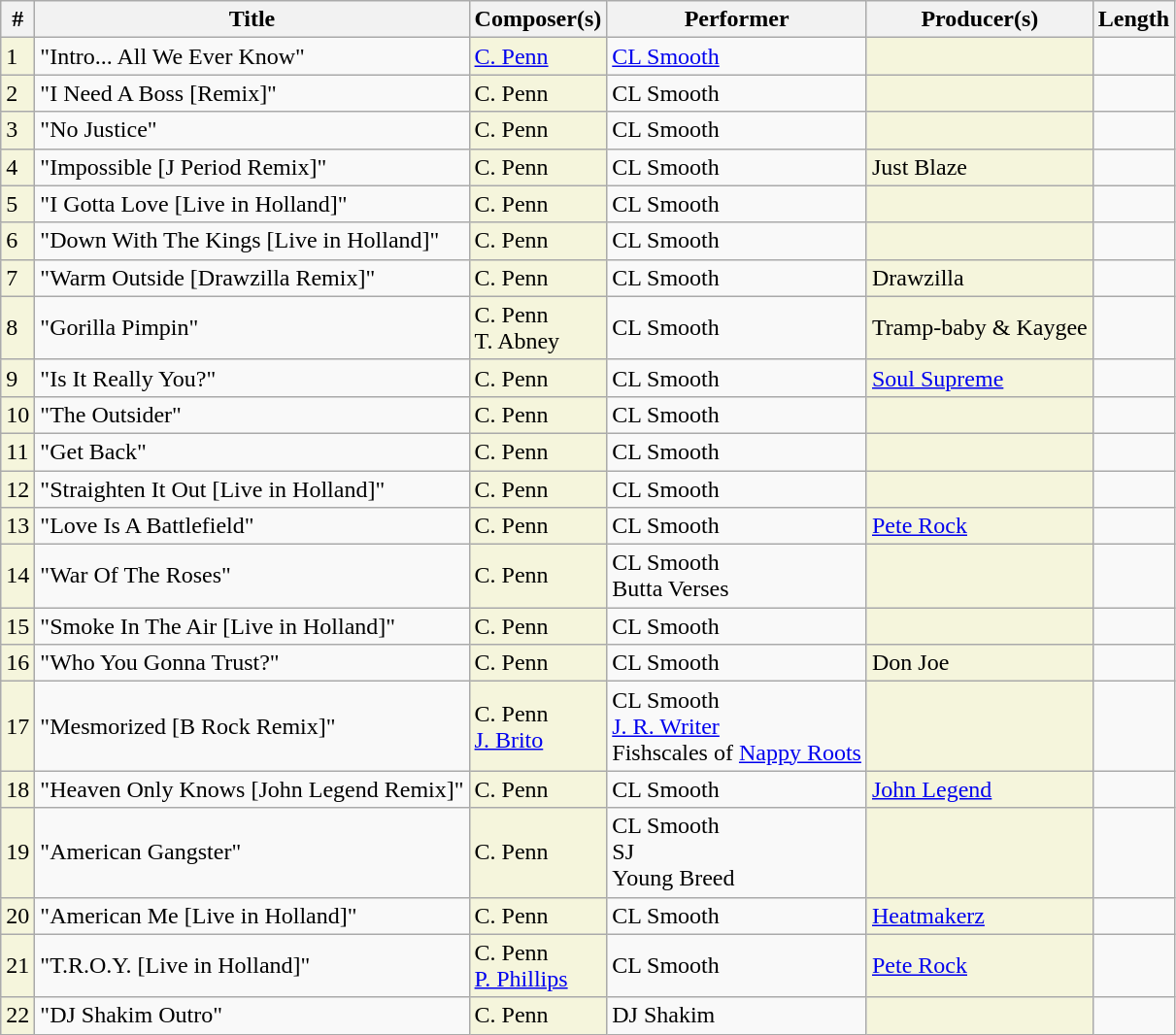<table class="wikitable">
<tr>
<th>#</th>
<th>Title</th>
<th>Composer(s)</th>
<th>Performer</th>
<th>Producer(s)</th>
<th>Length</th>
</tr>
<tr>
<td bgcolor="beige">1</td>
<td>"Intro... All We Ever Know"</td>
<td bgcolor="beige"><a href='#'>C. Penn</a></td>
<td><a href='#'>CL Smooth</a></td>
<td bgcolor="beige"></td>
<td></td>
</tr>
<tr>
<td bgcolor="beige">2</td>
<td>"I Need A Boss [Remix]"</td>
<td bgcolor="beige">C. Penn</td>
<td>CL Smooth</td>
<td bgcolor="beige"></td>
<td></td>
</tr>
<tr>
<td bgcolor="beige">3</td>
<td>"No Justice"</td>
<td bgcolor="beige">C. Penn</td>
<td>CL Smooth</td>
<td bgcolor="beige"></td>
<td></td>
</tr>
<tr>
<td bgcolor="beige">4</td>
<td>"Impossible [J Period Remix]"</td>
<td bgcolor="beige">C. Penn</td>
<td>CL Smooth</td>
<td bgcolor="beige">Just Blaze</td>
<td></td>
</tr>
<tr>
<td bgcolor="beige">5</td>
<td>"I Gotta Love [Live in Holland]"</td>
<td bgcolor="beige">C. Penn</td>
<td>CL Smooth</td>
<td bgcolor="beige"></td>
<td></td>
</tr>
<tr>
<td bgcolor="beige">6</td>
<td>"Down With The Kings [Live in Holland]"</td>
<td bgcolor="beige">C. Penn</td>
<td>CL Smooth</td>
<td bgcolor="beige"></td>
<td></td>
</tr>
<tr>
<td bgcolor="beige">7</td>
<td>"Warm Outside [Drawzilla Remix]"</td>
<td bgcolor="beige">C. Penn</td>
<td>CL Smooth</td>
<td bgcolor="beige">Drawzilla</td>
<td></td>
</tr>
<tr>
<td bgcolor="beige">8</td>
<td>"Gorilla Pimpin"</td>
<td bgcolor="beige">C. Penn<br> T. Abney</td>
<td>CL Smooth</td>
<td bgcolor="beige">Tramp-baby & Kaygee</td>
<td></td>
</tr>
<tr>
<td bgcolor="beige">9</td>
<td>"Is It Really You?"</td>
<td bgcolor="beige">C. Penn</td>
<td>CL Smooth</td>
<td bgcolor="beige"><a href='#'>Soul Supreme</a></td>
<td></td>
</tr>
<tr>
<td bgcolor="beige">10</td>
<td>"The Outsider"</td>
<td bgcolor="beige">C. Penn</td>
<td>CL Smooth</td>
<td bgcolor="beige"></td>
<td></td>
</tr>
<tr>
<td bgcolor="beige">11</td>
<td>"Get Back"</td>
<td bgcolor="beige">C. Penn</td>
<td>CL Smooth</td>
<td bgcolor="beige"></td>
<td></td>
</tr>
<tr>
<td bgcolor="beige">12</td>
<td>"Straighten It Out [Live in Holland]"</td>
<td bgcolor="beige">C. Penn</td>
<td>CL Smooth</td>
<td bgcolor="beige"></td>
<td></td>
</tr>
<tr>
<td bgcolor="beige">13</td>
<td>"Love Is A Battlefield"</td>
<td bgcolor="beige">C. Penn</td>
<td>CL Smooth</td>
<td bgcolor="beige"><a href='#'>Pete Rock</a></td>
<td></td>
</tr>
<tr>
<td bgcolor="beige">14</td>
<td>"War Of The Roses"</td>
<td bgcolor="beige">C. Penn</td>
<td>CL Smooth<br>Butta Verses</td>
<td bgcolor="beige"></td>
<td></td>
</tr>
<tr>
<td bgcolor="beige">15</td>
<td>"Smoke In The Air [Live in Holland]"</td>
<td bgcolor="beige">C. Penn</td>
<td>CL Smooth</td>
<td bgcolor="beige"></td>
<td></td>
</tr>
<tr>
<td bgcolor="beige">16</td>
<td>"Who You Gonna Trust?"</td>
<td bgcolor="beige">C. Penn</td>
<td>CL Smooth</td>
<td bgcolor="beige">Don Joe</td>
<td></td>
</tr>
<tr>
<td bgcolor="beige">17</td>
<td>"Mesmorized [B Rock Remix]"</td>
<td bgcolor="beige">C. Penn<br><a href='#'>J. Brito</a></td>
<td>CL Smooth<br><a href='#'>J. R. Writer</a><br>Fishscales of <a href='#'>Nappy Roots</a></td>
<td bgcolor="beige"></td>
<td></td>
</tr>
<tr>
<td bgcolor="beige">18</td>
<td>"Heaven Only Knows [John Legend Remix]"</td>
<td bgcolor="beige">C. Penn</td>
<td>CL Smooth</td>
<td bgcolor="beige"><a href='#'>John Legend</a></td>
<td></td>
</tr>
<tr>
<td bgcolor="beige">19</td>
<td>"American Gangster"</td>
<td bgcolor="beige">C. Penn</td>
<td>CL Smooth<br>SJ<br>Young Breed</td>
<td bgcolor="beige"></td>
<td></td>
</tr>
<tr>
<td bgcolor="beige">20</td>
<td>"American Me [Live in Holland]"</td>
<td bgcolor="beige">C. Penn</td>
<td>CL Smooth</td>
<td bgcolor="beige"><a href='#'>Heatmakerz</a></td>
<td></td>
</tr>
<tr>
<td bgcolor="beige">21</td>
<td>"T.R.O.Y. [Live in Holland]"</td>
<td bgcolor="beige">C. Penn<br><a href='#'>P. Phillips</a></td>
<td>CL Smooth</td>
<td bgcolor="beige"><a href='#'>Pete Rock</a></td>
<td></td>
</tr>
<tr>
<td bgcolor="beige">22</td>
<td>"DJ Shakim Outro"</td>
<td bgcolor="beige">C. Penn</td>
<td>DJ Shakim</td>
<td bgcolor="beige"></td>
<td></td>
</tr>
</table>
